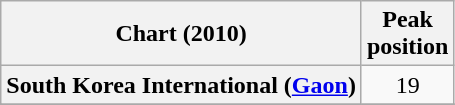<table class="wikitable sortable plainrowheaders" style="text-align:center;">
<tr>
<th scope="col">Chart (2010)</th>
<th scope="col">Peak<br>position</th>
</tr>
<tr>
<th scope="row">South Korea International (<a href='#'>Gaon</a>)</th>
<td>19</td>
</tr>
<tr>
</tr>
<tr>
</tr>
<tr>
</tr>
<tr>
</tr>
</table>
